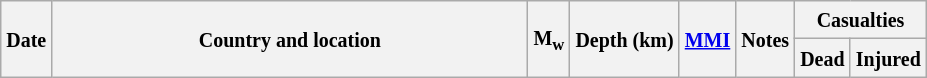<table class="wikitable sortable" style="border:1px black;  margin-left:1em;">
<tr>
<th rowspan="2"><small>Date</small></th>
<th rowspan="2" style="width: 310px"><small>Country and location</small></th>
<th rowspan="2"><small>M<sub>w</sub></small></th>
<th rowspan="2"><small>Depth (km)</small></th>
<th rowspan="2"><small><a href='#'>MMI</a></small></th>
<th rowspan="2" class="unsortable"><small>Notes</small></th>
<th colspan="2"><small>Casualties</small></th>
</tr>
<tr>
<th><small>Dead</small></th>
<th><small>Injured</small></th>
</tr>
<tr>
</tr>
</table>
